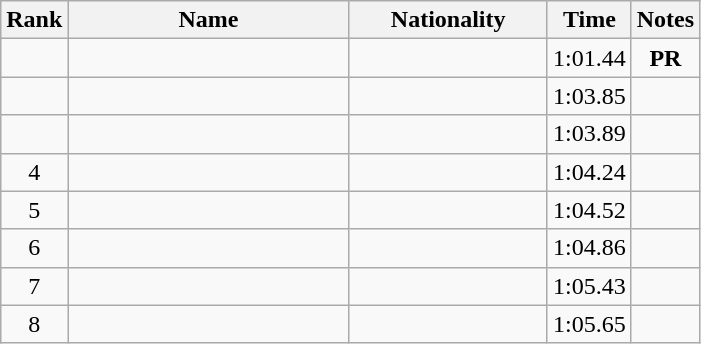<table class="wikitable sortable" style="text-align:center">
<tr>
<th>Rank</th>
<th style="width:180px">Name</th>
<th style="width:125px">Nationality</th>
<th>Time</th>
<th>Notes</th>
</tr>
<tr>
<td></td>
<td style="text-align:left;"></td>
<td style="text-align:left;"></td>
<td>1:01.44</td>
<td><strong>PR</strong></td>
</tr>
<tr>
<td></td>
<td style="text-align:left;"></td>
<td style="text-align:left;"></td>
<td>1:03.85</td>
<td></td>
</tr>
<tr>
<td></td>
<td style="text-align:left;"></td>
<td style="text-align:left;"></td>
<td>1:03.89</td>
<td></td>
</tr>
<tr>
<td>4</td>
<td style="text-align:left;"></td>
<td style="text-align:left;"></td>
<td>1:04.24</td>
<td></td>
</tr>
<tr>
<td>5</td>
<td style="text-align:left;"></td>
<td style="text-align:left;"></td>
<td>1:04.52</td>
<td></td>
</tr>
<tr>
<td>6</td>
<td style="text-align:left;"></td>
<td style="text-align:left;"></td>
<td>1:04.86</td>
<td></td>
</tr>
<tr>
<td>7</td>
<td style="text-align:left;"></td>
<td style="text-align:left;"></td>
<td>1:05.43</td>
<td></td>
</tr>
<tr>
<td>8</td>
<td style="text-align:left;"></td>
<td style="text-align:left;"></td>
<td>1:05.65</td>
<td></td>
</tr>
</table>
